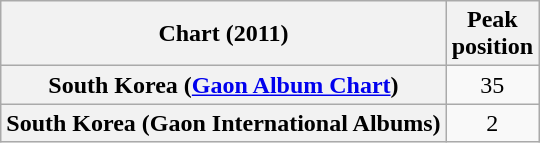<table class="wikitable plainrowheaders" style="text-align:center">
<tr>
<th scope="col">Chart (2011)</th>
<th scope="col">Peak<br> position</th>
</tr>
<tr>
<th scope="row">South Korea (<a href='#'>Gaon Album Chart</a>)</th>
<td>35</td>
</tr>
<tr>
<th scope="row">South Korea (Gaon International Albums)</th>
<td>2</td>
</tr>
</table>
